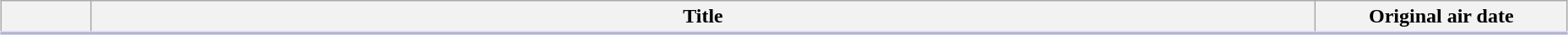<table class="plainrowheaders wikitable" style="width:98%; margin:auto; background:#FFF">
<tr style="border-bottom: 3px solid #CCF;">
<th style="width:4em;"></th>
<th>Title</th>
<th style="width:12em;">Original air date</th>
</tr>
<tr>
</tr>
</table>
